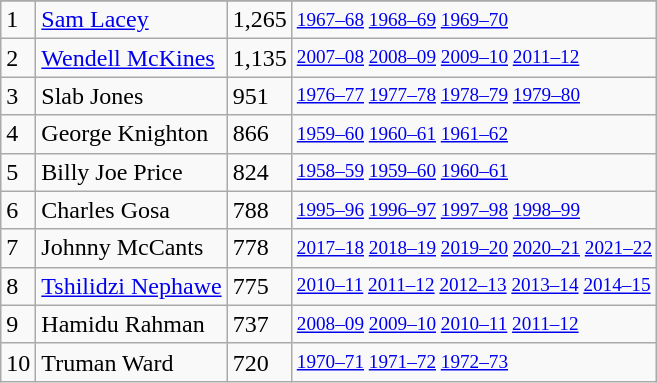<table class="wikitable">
<tr>
</tr>
<tr>
<td>1</td>
<td><a href='#'>Sam Lacey</a></td>
<td>1,265</td>
<td style="font-size:80%;"><a href='#'>1967–68</a> <a href='#'>1968–69</a> <a href='#'>1969–70</a></td>
</tr>
<tr>
<td>2</td>
<td><a href='#'>Wendell McKines</a></td>
<td>1,135</td>
<td style="font-size:80%;"><a href='#'>2007–08</a> <a href='#'>2008–09</a> <a href='#'>2009–10</a> <a href='#'>2011–12</a></td>
</tr>
<tr>
<td>3</td>
<td>Slab Jones</td>
<td>951</td>
<td style="font-size:80%;"><a href='#'>1976–77</a> <a href='#'>1977–78</a> <a href='#'>1978–79</a> <a href='#'>1979–80</a></td>
</tr>
<tr>
<td>4</td>
<td>George Knighton</td>
<td>866</td>
<td style="font-size:80%;"><a href='#'>1959–60</a> <a href='#'>1960–61</a> <a href='#'>1961–62</a></td>
</tr>
<tr>
<td>5</td>
<td>Billy Joe Price</td>
<td>824</td>
<td style="font-size:80%;"><a href='#'>1958–59</a> <a href='#'>1959–60</a> <a href='#'>1960–61</a></td>
</tr>
<tr>
<td>6</td>
<td>Charles Gosa</td>
<td>788</td>
<td style="font-size:80%;"><a href='#'>1995–96</a> <a href='#'>1996–97</a> <a href='#'>1997–98</a> <a href='#'>1998–99</a></td>
</tr>
<tr>
<td>7</td>
<td>Johnny McCants</td>
<td>778</td>
<td style="font-size:80%;"><a href='#'>2017–18</a> <a href='#'>2018–19</a> <a href='#'>2019–20</a> <a href='#'>2020–21</a> <a href='#'>2021–22</a></td>
</tr>
<tr>
<td>8</td>
<td><a href='#'>Tshilidzi Nephawe</a></td>
<td>775</td>
<td style="font-size:80%;"><a href='#'>2010–11</a> <a href='#'>2011–12</a> <a href='#'>2012–13</a> <a href='#'>2013–14</a> <a href='#'>2014–15</a></td>
</tr>
<tr>
<td>9</td>
<td>Hamidu Rahman</td>
<td>737</td>
<td style="font-size:80%;"><a href='#'>2008–09</a> <a href='#'>2009–10</a> <a href='#'>2010–11</a> <a href='#'>2011–12</a></td>
</tr>
<tr>
<td>10</td>
<td>Truman Ward</td>
<td>720</td>
<td style="font-size:80%;"><a href='#'>1970–71</a> <a href='#'>1971–72</a> <a href='#'>1972–73</a></td>
</tr>
</table>
